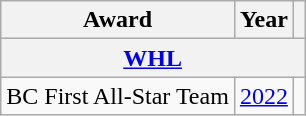<table class="wikitable">
<tr>
<th>Award</th>
<th>Year</th>
<th></th>
</tr>
<tr>
<th colspan="3"><a href='#'>WHL</a></th>
</tr>
<tr>
<td>BC First All-Star Team</td>
<td><a href='#'>2022</a></td>
<td></td>
</tr>
</table>
